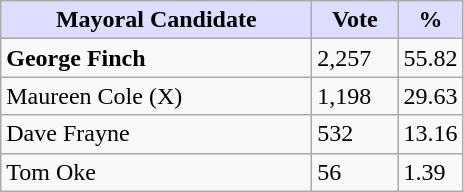<table class="wikitable">
<tr>
<th style="background:#ddf; width:200px;">Mayoral Candidate</th>
<th style="background:#ddf; width:50px;">Vote</th>
<th style="background:#ddf; width:30px;">%</th>
</tr>
<tr>
<td><strong>George Finch</strong></td>
<td>2,257</td>
<td>55.82</td>
</tr>
<tr>
<td>Maureen Cole (X)</td>
<td>1,198</td>
<td>29.63</td>
</tr>
<tr>
<td>Dave Frayne</td>
<td>532</td>
<td>13.16</td>
</tr>
<tr>
<td>Tom Oke</td>
<td>56</td>
<td>1.39</td>
</tr>
</table>
